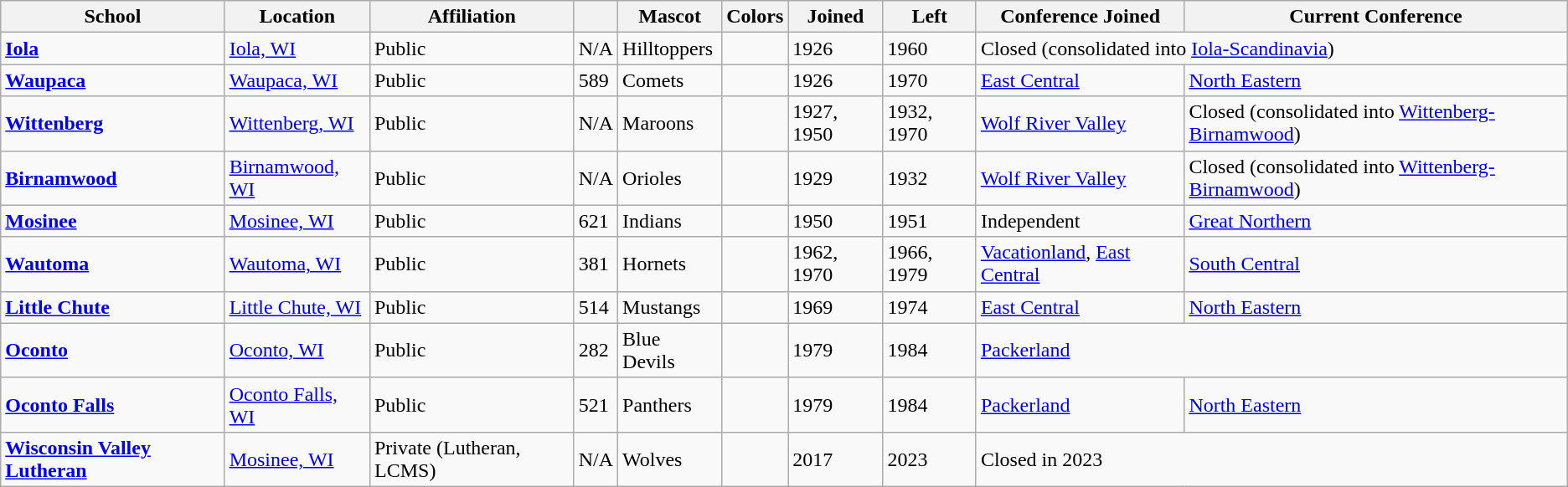<table class="wikitable sortable">
<tr>
<th>School</th>
<th>Location</th>
<th>Affiliation</th>
<th></th>
<th>Mascot</th>
<th>Colors</th>
<th>Joined</th>
<th>Left</th>
<th>Conference Joined</th>
<th>Current Conference</th>
</tr>
<tr>
<td><a href='#'><strong>Iola</strong></a></td>
<td><a href='#'>Iola, WI</a></td>
<td>Public</td>
<td>N/A</td>
<td>Hilltoppers</td>
<td> </td>
<td>1926</td>
<td>1960</td>
<td colspan="2">Closed (consolidated into <a href='#'>Iola-Scandinavia</a>)</td>
</tr>
<tr>
<td><a href='#'><strong>Waupaca</strong></a></td>
<td><a href='#'>Waupaca, WI</a></td>
<td>Public</td>
<td>589</td>
<td>Comets</td>
<td> </td>
<td>1926</td>
<td>1970</td>
<td><a href='#'>East Central</a></td>
<td><a href='#'>North Eastern</a></td>
</tr>
<tr>
<td><a href='#'><strong>Wittenberg</strong></a></td>
<td><a href='#'>Wittenberg, WI</a></td>
<td>Public</td>
<td>N/A</td>
<td>Maroons</td>
<td> </td>
<td>1927, 1950</td>
<td>1932, 1970</td>
<td><a href='#'>Wolf River Valley</a></td>
<td>Closed (consolidated into <a href='#'>Wittenberg-Birnamwood</a>)</td>
</tr>
<tr>
<td><a href='#'><strong>Birnamwood</strong></a></td>
<td><a href='#'>Birnamwood, WI</a></td>
<td>Public</td>
<td>N/A</td>
<td>Orioles</td>
<td> </td>
<td>1929</td>
<td>1932</td>
<td><a href='#'>Wolf River Valley</a></td>
<td>Closed (consolidated into <a href='#'>Wittenberg-Birnamwood</a>)</td>
</tr>
<tr>
<td><a href='#'><strong>Mosinee</strong></a></td>
<td><a href='#'>Mosinee, WI</a></td>
<td>Public</td>
<td>621</td>
<td>Indians</td>
<td> </td>
<td>1950</td>
<td>1951</td>
<td>Independent</td>
<td><a href='#'>Great Northern</a></td>
</tr>
<tr>
<td><a href='#'><strong>Wautoma</strong></a></td>
<td><a href='#'>Wautoma, WI</a></td>
<td>Public</td>
<td>381</td>
<td>Hornets</td>
<td> </td>
<td>1962, 1970</td>
<td>1966, 1979</td>
<td><a href='#'>Vacationland</a>, <a href='#'>East Central</a></td>
<td><a href='#'>South Central</a></td>
</tr>
<tr>
<td><a href='#'><strong>Little Chute</strong></a></td>
<td><a href='#'>Little Chute, WI</a></td>
<td>Public</td>
<td>514</td>
<td>Mustangs</td>
<td> </td>
<td>1969</td>
<td>1974</td>
<td><a href='#'>East Central</a></td>
<td><a href='#'>North Eastern</a></td>
</tr>
<tr>
<td><a href='#'><strong>Oconto</strong></a></td>
<td><a href='#'>Oconto, WI</a></td>
<td>Public</td>
<td>282</td>
<td>Blue Devils</td>
<td> </td>
<td>1979</td>
<td>1984</td>
<td colspan="2"><a href='#'>Packerland</a></td>
</tr>
<tr>
<td><a href='#'><strong>Oconto Falls</strong></a></td>
<td><a href='#'>Oconto Falls, WI</a></td>
<td>Public</td>
<td>521</td>
<td>Panthers</td>
<td> </td>
<td>1979</td>
<td>1984</td>
<td><a href='#'>Packerland</a></td>
<td><a href='#'>North Eastern</a></td>
</tr>
<tr>
<td><a href='#'><strong>Wisconsin Valley Lutheran</strong></a></td>
<td><a href='#'>Mosinee, WI</a></td>
<td>Private (Lutheran, LCMS)</td>
<td>N/A</td>
<td>Wolves</td>
<td> </td>
<td>2017</td>
<td>2023</td>
<td colspan="2">Closed in 2023</td>
</tr>
</table>
